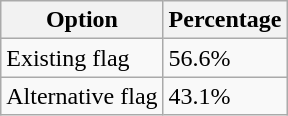<table class="wikitable">
<tr>
<th>Option</th>
<th>Percentage</th>
</tr>
<tr>
<td>Existing flag</td>
<td>56.6%</td>
</tr>
<tr>
<td>Alternative flag</td>
<td>43.1%</td>
</tr>
</table>
